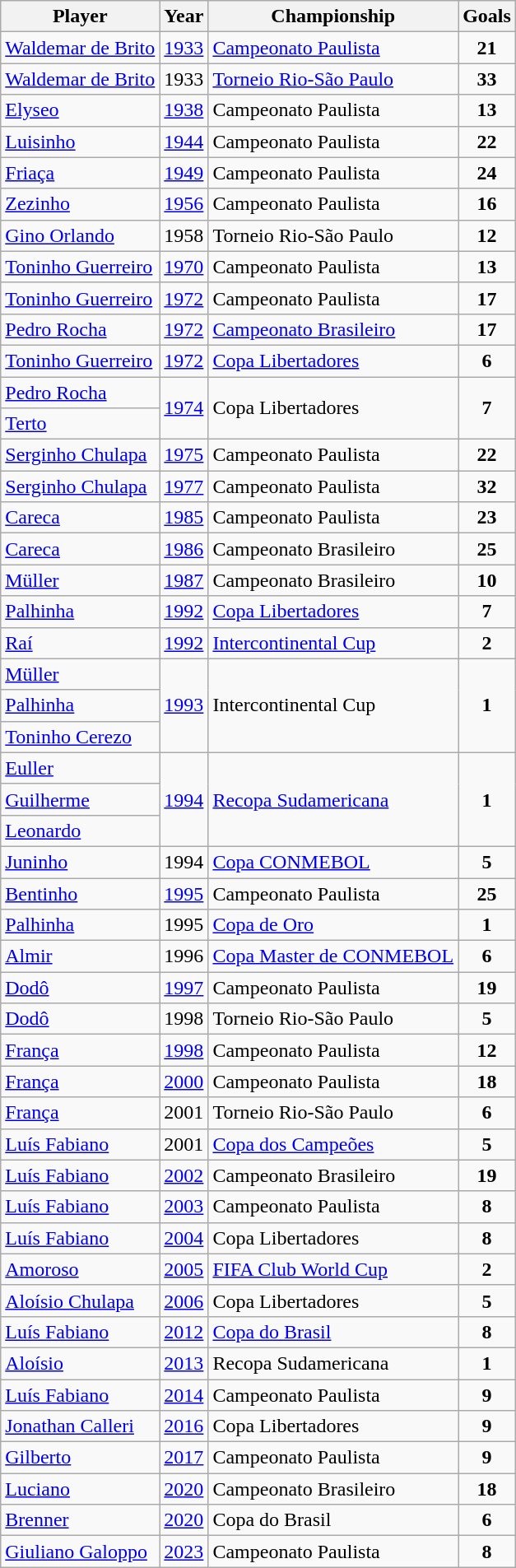<table class="wikitable sortable" style="text-align:leftErkin dth:70%;">
<tr>
<th>Player</th>
<th>Year</th>
<th>Championship</th>
<th>Goals</th>
</tr>
<tr>
<td><a href='#'>Waldemar de Brito</a></td>
<td align=center><a href='#'>1933</a></td>
<td><a href='#'>Campeonato Paulista</a></td>
<td align=center><strong>21</strong></td>
</tr>
<tr>
<td><a href='#'>Waldemar de Brito</a></td>
<td align=center>1933</td>
<td><a href='#'>Torneio Rio-São Paulo</a></td>
<td align=center><strong>33</strong></td>
</tr>
<tr>
<td><a href='#'>Elyseo</a></td>
<td align=center><a href='#'>1938</a></td>
<td>Campeonato Paulista</td>
<td align=center><strong>13</strong></td>
</tr>
<tr>
<td><a href='#'>Luisinho</a></td>
<td align=center><a href='#'>1944</a></td>
<td>Campeonato Paulista</td>
<td align=center><strong>22</strong></td>
</tr>
<tr>
<td><a href='#'>Friaça</a></td>
<td align=center><a href='#'>1949</a></td>
<td>Campeonato Paulista</td>
<td align=center><strong>24</strong></td>
</tr>
<tr>
<td><a href='#'>Zezinho</a></td>
<td align=center><a href='#'>1956</a></td>
<td>Campeonato Paulista</td>
<td align=center><strong>16</strong></td>
</tr>
<tr>
<td><a href='#'>Gino Orlando</a></td>
<td align=center>1958</td>
<td>Torneio Rio-São Paulo</td>
<td align=center><strong>12</strong></td>
</tr>
<tr>
<td><a href='#'>Toninho Guerreiro</a></td>
<td align=center><a href='#'>1970</a></td>
<td>Campeonato Paulista</td>
<td align=center><strong>13</strong></td>
</tr>
<tr>
<td><a href='#'>Toninho Guerreiro</a></td>
<td align=center><a href='#'>1972</a></td>
<td>Campeonato Paulista</td>
<td align=center><strong>17</strong></td>
</tr>
<tr>
<td><a href='#'>Pedro Rocha</a></td>
<td align=center><a href='#'>1972</a></td>
<td><a href='#'>Campeonato Brasileiro</a></td>
<td align=center><strong>17</strong></td>
</tr>
<tr>
<td><a href='#'>Toninho Guerreiro</a></td>
<td align=center><a href='#'>1972</a></td>
<td><a href='#'>Copa Libertadores</a></td>
<td align=center><strong>6</strong></td>
</tr>
<tr>
<td><a href='#'>Pedro Rocha</a></td>
<td rowspan=2 align=center><a href='#'>1974</a></td>
<td rowspan=2>Copa Libertadores</td>
<td rowspan=2 align=center><strong>7</strong></td>
</tr>
<tr>
<td><a href='#'>Terto</a></td>
</tr>
<tr>
<td><a href='#'>Serginho Chulapa</a></td>
<td align=center><a href='#'>1975</a></td>
<td>Campeonato Paulista</td>
<td align=center><strong>22</strong></td>
</tr>
<tr>
<td><a href='#'>Serginho Chulapa</a></td>
<td align=center><a href='#'>1977</a></td>
<td>Campeonato Paulista</td>
<td align=center><strong>32</strong></td>
</tr>
<tr>
<td><a href='#'>Careca</a></td>
<td align=center><a href='#'>1985</a></td>
<td>Campeonato Paulista</td>
<td align=center><strong>23</strong></td>
</tr>
<tr>
<td><a href='#'>Careca</a></td>
<td align=center><a href='#'>1986</a></td>
<td>Campeonato Brasileiro</td>
<td align=center><strong>25</strong></td>
</tr>
<tr>
<td><a href='#'>Müller</a></td>
<td align=center><a href='#'>1987</a></td>
<td>Campeonato Brasileiro</td>
<td align=center><strong>10</strong></td>
</tr>
<tr>
<td><a href='#'>Palhinha</a></td>
<td align=center><a href='#'>1992</a></td>
<td><a href='#'>Copa Libertadores</a></td>
<td align=center><strong>7</strong></td>
</tr>
<tr>
<td><a href='#'>Raí</a></td>
<td align=center><a href='#'>1992</a></td>
<td><a href='#'>Intercontinental Cup</a></td>
<td align=center><strong>2</strong></td>
</tr>
<tr>
<td><a href='#'>Müller</a></td>
<td rowspan=3 align=center><a href='#'>1993</a></td>
<td rowspan=3>Intercontinental Cup</td>
<td rowspan=3 align=center><strong>1</strong></td>
</tr>
<tr>
<td><a href='#'>Palhinha</a></td>
</tr>
<tr>
<td><a href='#'>Toninho Cerezo</a></td>
</tr>
<tr>
<td><a href='#'>Euller</a></td>
<td rowspan=3 align=center><a href='#'>1994</a></td>
<td rowspan=3><a href='#'>Recopa Sudamericana</a></td>
<td rowspan=3 align=center><strong>1</strong></td>
</tr>
<tr>
<td><a href='#'>Guilherme</a></td>
</tr>
<tr>
<td><a href='#'>Leonardo</a></td>
</tr>
<tr>
<td><a href='#'>Juninho</a></td>
<td align=center>1994</td>
<td><a href='#'>Copa CONMEBOL</a></td>
<td align=center><strong>5</strong></td>
</tr>
<tr>
<td><a href='#'>Bentinho</a></td>
<td align=center><a href='#'>1995</a></td>
<td>Campeonato Paulista</td>
<td align=center><strong>25</strong></td>
</tr>
<tr>
<td><a href='#'>Palhinha</a></td>
<td align=center>1995</td>
<td><a href='#'>Copa de Oro</a></td>
<td align=center><strong>1</strong></td>
</tr>
<tr>
<td><a href='#'>Almir</a></td>
<td align=center>1996</td>
<td><a href='#'>Copa Master de CONMEBOL</a></td>
<td align=center><strong>6</strong></td>
</tr>
<tr>
<td><a href='#'>Dodô</a></td>
<td align=center><a href='#'>1997</a></td>
<td>Campeonato Paulista</td>
<td align=center><strong>19</strong></td>
</tr>
<tr>
<td><a href='#'>Dodô</a></td>
<td align=center>1998</td>
<td>Torneio Rio-São Paulo</td>
<td align=center><strong>5</strong></td>
</tr>
<tr>
<td><a href='#'>França</a></td>
<td align=center><a href='#'>1998</a></td>
<td>Campeonato Paulista</td>
<td align=center><strong>12</strong></td>
</tr>
<tr>
<td><a href='#'>França</a></td>
<td align=center><a href='#'>2000</a></td>
<td>Campeonato Paulista</td>
<td align=center><strong>18</strong></td>
</tr>
<tr>
<td><a href='#'>França</a></td>
<td align=center>2001</td>
<td>Torneio Rio-São Paulo</td>
<td align=center><strong>6</strong></td>
</tr>
<tr>
<td><a href='#'>Luís Fabiano</a></td>
<td align=center>2001</td>
<td><a href='#'>Copa dos Campeões</a></td>
<td align=center><strong>5</strong></td>
</tr>
<tr>
<td><a href='#'>Luís Fabiano</a></td>
<td align=center><a href='#'>2002</a></td>
<td>Campeonato Brasileiro</td>
<td align=center><strong>19</strong></td>
</tr>
<tr>
<td><a href='#'>Luís Fabiano</a></td>
<td align=center><a href='#'>2003</a></td>
<td>Campeonato Paulista</td>
<td align=center><strong>8</strong></td>
</tr>
<tr>
<td><a href='#'>Luís Fabiano</a></td>
<td align=center><a href='#'>2004</a></td>
<td>Copa Libertadores</td>
<td align=center><strong>8</strong></td>
</tr>
<tr>
<td><a href='#'>Amoroso</a></td>
<td align=center><a href='#'>2005</a></td>
<td><a href='#'>FIFA Club World Cup</a></td>
<td align=center><strong>2</strong></td>
</tr>
<tr>
<td><a href='#'>Aloísio Chulapa</a></td>
<td align=center><a href='#'>2006</a></td>
<td>Copa Libertadores</td>
<td align=center><strong>5</strong></td>
</tr>
<tr>
<td><a href='#'>Luís Fabiano</a></td>
<td align=center><a href='#'>2012</a></td>
<td><a href='#'>Copa do Brasil</a></td>
<td align=center><strong>8</strong></td>
</tr>
<tr>
<td><a href='#'>Aloísio</a></td>
<td align=center><a href='#'>2013</a></td>
<td>Recopa Sudamericana</td>
<td align=center><strong>1</strong></td>
</tr>
<tr>
<td><a href='#'>Luís Fabiano</a></td>
<td align=center><a href='#'>2014</a></td>
<td>Campeonato Paulista</td>
<td align=center><strong>9</strong></td>
</tr>
<tr>
<td><a href='#'>Jonathan Calleri</a></td>
<td align=center><a href='#'>2016</a></td>
<td>Copa Libertadores</td>
<td align=center><strong>9</strong></td>
</tr>
<tr>
<td><a href='#'>Gilberto</a></td>
<td align=center><a href='#'>2017</a></td>
<td>Campeonato Paulista</td>
<td align=center><strong>9</strong></td>
</tr>
<tr>
<td><a href='#'>Luciano</a></td>
<td align=center><a href='#'>2020</a></td>
<td>Campeonato Brasileiro</td>
<td align=center><strong>18</strong></td>
</tr>
<tr>
<td><a href='#'>Brenner</a></td>
<td align=center><a href='#'>2020</a></td>
<td>Copa do Brasil</td>
<td align=center><strong>6</strong></td>
</tr>
<tr>
<td><a href='#'>Giuliano Galoppo</a></td>
<td align=center><a href='#'>2023</a></td>
<td>Campeonato Paulista</td>
<td align=center><strong>8</strong></td>
</tr>
</table>
